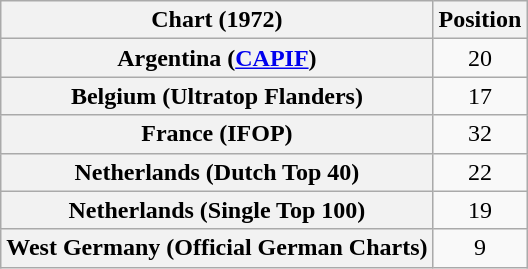<table class="wikitable sortable plainrowheaders" style="text-align:center">
<tr>
<th>Chart (1972)</th>
<th>Position</th>
</tr>
<tr>
<th scope="row">Argentina (<a href='#'>CAPIF</a>) </th>
<td align="center">20</td>
</tr>
<tr>
<th scope="row">Belgium (Ultratop Flanders)</th>
<td>17</td>
</tr>
<tr>
<th scope="row">France (IFOP)</th>
<td>32</td>
</tr>
<tr>
<th scope="row">Netherlands (Dutch Top 40)</th>
<td>22</td>
</tr>
<tr>
<th scope="row">Netherlands (Single Top 100)</th>
<td>19</td>
</tr>
<tr>
<th scope="row">West Germany (Official German Charts)</th>
<td>9</td>
</tr>
</table>
